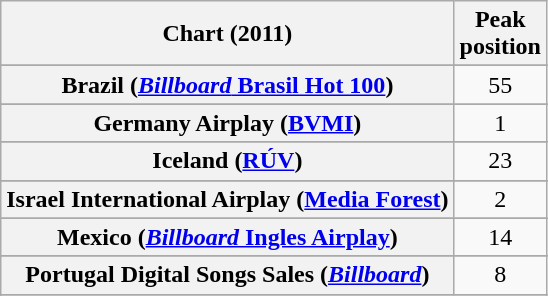<table class="wikitable sortable plainrowheaders" style="text-align:center">
<tr>
<th scope="col">Chart (2011)</th>
<th scope="col">Peak<br>position</th>
</tr>
<tr>
</tr>
<tr>
</tr>
<tr>
</tr>
<tr>
</tr>
<tr>
<th scope="row">Brazil (<a href='#'><em>Billboard</em> Brasil Hot 100</a>)</th>
<td>55</td>
</tr>
<tr>
</tr>
<tr>
</tr>
<tr>
</tr>
<tr>
</tr>
<tr>
</tr>
<tr>
</tr>
<tr>
</tr>
<tr>
</tr>
<tr>
</tr>
<tr>
<th scope="row">Germany Airplay (<a href='#'>BVMI</a>)</th>
<td>1</td>
</tr>
<tr>
</tr>
<tr>
</tr>
<tr>
<th scope="row">Iceland (<a href='#'>RÚV</a>)</th>
<td>23</td>
</tr>
<tr>
</tr>
<tr>
<th scope="row">Israel International Airplay (<a href='#'>Media Forest</a>)</th>
<td>2</td>
</tr>
<tr>
</tr>
<tr>
<th scope="row">Mexico (<a href='#'><em>Billboard</em> Ingles Airplay</a>)</th>
<td>14</td>
</tr>
<tr>
</tr>
<tr>
</tr>
<tr>
</tr>
<tr>
</tr>
<tr>
<th scope="row">Portugal Digital Songs Sales (<em><a href='#'>Billboard</a></em>)</th>
<td>8</td>
</tr>
<tr>
</tr>
<tr>
</tr>
<tr>
</tr>
<tr>
</tr>
<tr>
</tr>
<tr>
</tr>
<tr>
</tr>
<tr>
</tr>
<tr>
</tr>
<tr>
</tr>
<tr>
</tr>
<tr>
</tr>
<tr>
</tr>
<tr>
</tr>
</table>
